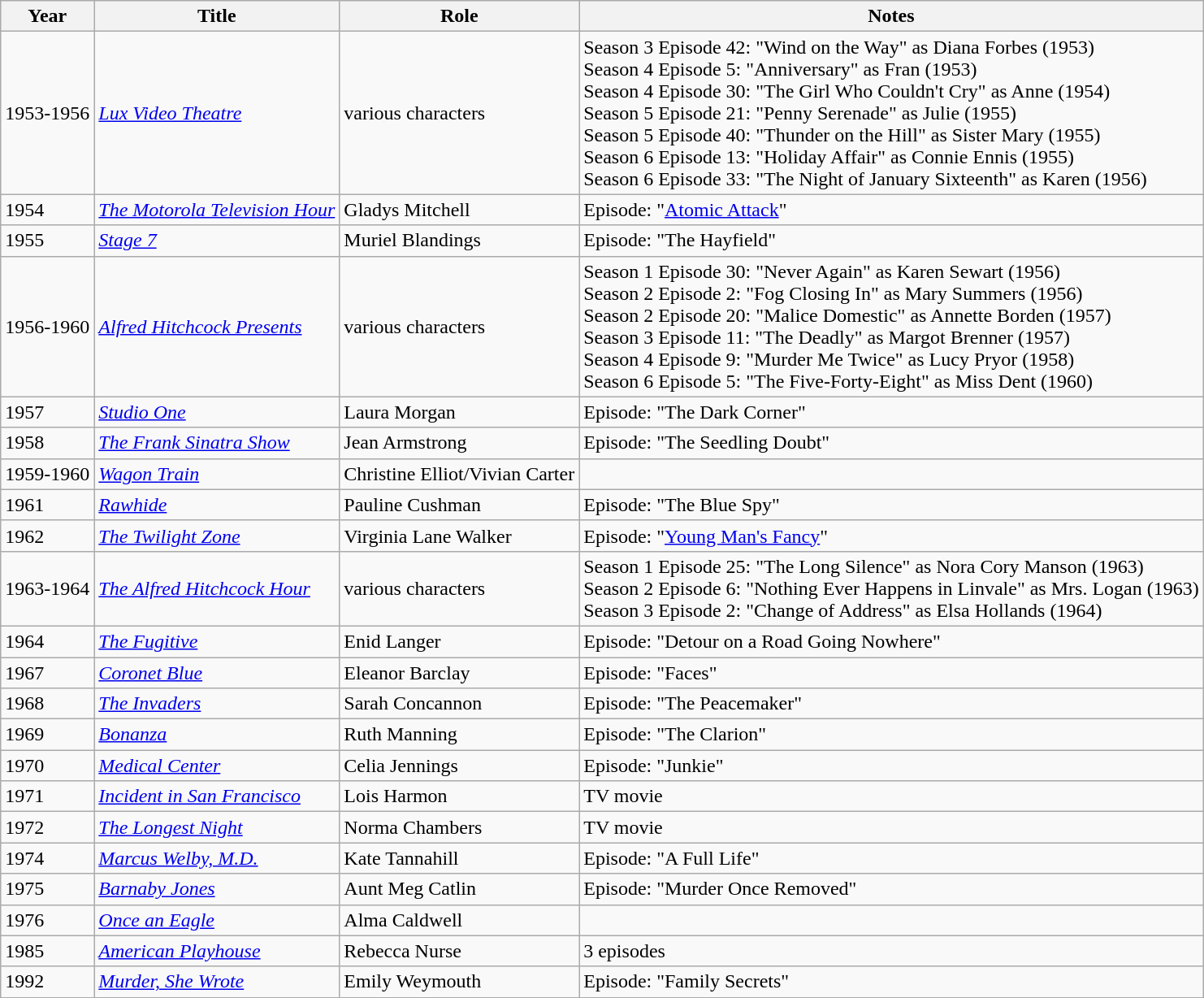<table class="wikitable sortable">
<tr>
<th>Year</th>
<th>Title</th>
<th>Role</th>
<th class="unsortable">Notes</th>
</tr>
<tr>
<td>1953-1956</td>
<td><em><a href='#'>Lux Video Theatre</a></em></td>
<td>various characters</td>
<td>Season 3 Episode 42: "Wind on the Way" as Diana Forbes (1953)<br>Season 4 Episode 5: "Anniversary" as Fran (1953)<br>Season 4 Episode 30: "The Girl Who Couldn't Cry" as Anne (1954)<br>Season 5 Episode 21: "Penny Serenade" as Julie (1955)<br>Season 5 Episode 40: "Thunder on the Hill" as Sister Mary (1955)<br>Season 6 Episode 13: "Holiday Affair" as Connie Ennis (1955)<br>Season 6 Episode 33: "The Night of January Sixteenth" as Karen (1956)</td>
</tr>
<tr>
<td>1954</td>
<td><em><a href='#'>The Motorola Television Hour</a></em></td>
<td>Gladys Mitchell</td>
<td>Episode: "<a href='#'>Atomic Attack</a>"</td>
</tr>
<tr>
<td>1955</td>
<td><em><a href='#'>Stage 7</a></em></td>
<td>Muriel Blandings</td>
<td>Episode: "The Hayfield"</td>
</tr>
<tr>
<td>1956-1960</td>
<td><em><a href='#'>Alfred Hitchcock Presents</a></em></td>
<td>various characters</td>
<td>Season 1 Episode 30: "Never Again" as Karen Sewart (1956)<br>Season 2 Episode 2: "Fog Closing In" as Mary Summers (1956)<br>Season 2 Episode 20: "Malice Domestic" as Annette Borden (1957)<br>Season 3 Episode 11: "The Deadly" as Margot Brenner (1957)<br>Season 4 Episode 9: "Murder Me Twice" as Lucy Pryor (1958)<br>Season 6 Episode 5: "The Five-Forty-Eight" as Miss Dent (1960)</td>
</tr>
<tr>
<td>1957</td>
<td><em><a href='#'>Studio One</a></em></td>
<td>Laura Morgan</td>
<td>Episode: "The Dark Corner"</td>
</tr>
<tr>
<td>1958</td>
<td><em><a href='#'>The Frank Sinatra Show</a></em></td>
<td>Jean Armstrong</td>
<td>Episode: "The Seedling Doubt"</td>
</tr>
<tr>
<td>1959-1960</td>
<td><em><a href='#'>Wagon Train</a></em></td>
<td>Christine Elliot/Vivian Carter</td>
<td></td>
</tr>
<tr>
<td>1961</td>
<td><em><a href='#'>Rawhide</a></em></td>
<td>Pauline Cushman</td>
<td>Episode: "The Blue Spy"</td>
</tr>
<tr>
<td>1962</td>
<td><em><a href='#'>The Twilight Zone</a></em></td>
<td>Virginia Lane Walker</td>
<td>Episode: "<a href='#'>Young Man's Fancy</a>"</td>
</tr>
<tr>
<td>1963-1964</td>
<td><em><a href='#'>The Alfred Hitchcock Hour</a></em></td>
<td>various characters</td>
<td>Season 1 Episode 25: "The Long Silence" as Nora Cory Manson (1963)<br>Season 2 Episode 6: "Nothing Ever Happens in Linvale" as Mrs. Logan (1963)<br>Season 3 Episode 2: "Change of Address" as Elsa Hollands (1964)</td>
</tr>
<tr>
<td>1964</td>
<td><em><a href='#'>The Fugitive</a></em></td>
<td>Enid Langer</td>
<td>Episode: "Detour on a Road Going Nowhere"</td>
</tr>
<tr>
<td>1967</td>
<td><em><a href='#'>Coronet Blue</a></em></td>
<td>Eleanor Barclay</td>
<td>Episode: "Faces"</td>
</tr>
<tr>
<td>1968</td>
<td><em><a href='#'>The Invaders</a></em></td>
<td>Sarah Concannon</td>
<td>Episode: "The Peacemaker"</td>
</tr>
<tr>
<td>1969</td>
<td><em><a href='#'>Bonanza</a></em></td>
<td>Ruth Manning</td>
<td>Episode: "The Clarion"</td>
</tr>
<tr>
<td>1970</td>
<td><em><a href='#'>Medical Center</a></em></td>
<td>Celia Jennings</td>
<td>Episode: "Junkie"</td>
</tr>
<tr>
<td>1971</td>
<td><em><a href='#'>Incident in San Francisco</a></em></td>
<td>Lois Harmon</td>
<td>TV movie</td>
</tr>
<tr>
<td>1972</td>
<td><em><a href='#'>The Longest Night</a></em></td>
<td>Norma Chambers</td>
<td>TV movie</td>
</tr>
<tr>
<td>1974</td>
<td><em><a href='#'>Marcus Welby, M.D.</a></em></td>
<td>Kate Tannahill</td>
<td>Episode: "A Full Life"</td>
</tr>
<tr>
<td>1975</td>
<td><em><a href='#'>Barnaby Jones</a></em></td>
<td>Aunt Meg Catlin</td>
<td>Episode: "Murder Once Removed"</td>
</tr>
<tr>
<td>1976</td>
<td><em><a href='#'>Once an Eagle</a></em></td>
<td>Alma Caldwell</td>
<td></td>
</tr>
<tr>
<td>1985</td>
<td><em><a href='#'>American Playhouse</a></em></td>
<td>Rebecca Nurse</td>
<td>3 episodes</td>
</tr>
<tr>
<td>1992</td>
<td><em><a href='#'>Murder, She Wrote</a></em></td>
<td>Emily Weymouth</td>
<td>Episode: "Family Secrets"</td>
</tr>
</table>
